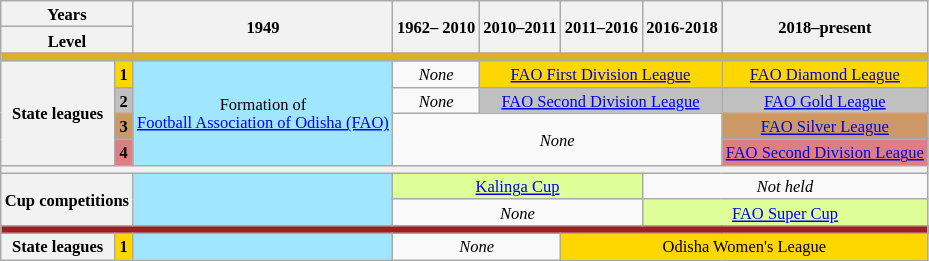<table class="wikitable" style="text-align: center; font-size: 11px ;">
<tr>
<th colspan="2">Years</th>
<th rowspan="2">1949</th>
<th rowspan="2">1962– 2010</th>
<th rowspan="2">2010–2011</th>
<th rowspan="2">2011–2016</th>
<th rowspan="2">2016-2018</th>
<th rowspan="2">2018–present</th>
</tr>
<tr>
<th colspan="2"><strong>Level</strong></th>
</tr>
<tr>
<td colspan="8" bgcolor="#dbb224"></td>
</tr>
<tr>
<th rowspan="4">State leagues</th>
<td bgcolor="gold"><strong>1</strong></td>
<td rowspan="4" bgcolor="#A1E6FF">Formation of <br> <a href='#'>Football Association of Odisha (FAO)</a></td>
<td><em>None</em></td>
<td colspan="3" bgcolor="gold"><a href='#'>FAO First Division League</a></td>
<td bgcolor="gold"><a href='#'>FAO Diamond League</a></td>
</tr>
<tr>
<td bgcolor="silver"><strong>2</strong></td>
<td><em>None</em></td>
<td colspan="3" bgcolor="silver"><a href='#'>FAO Second Division League</a></td>
<td bgcolor="silver"><a href='#'>FAO Gold League</a></td>
</tr>
<tr>
<td bgcolor="#cc9966"><strong>3</strong></td>
<td colspan="4" rowspan="2"><em>None</em></td>
<td bgcolor="#cc9966"><a href='#'>FAO Silver League</a></td>
</tr>
<tr>
<td bgcolor="#dc7f80"><strong>4</strong></td>
<td bgcolor="#dc7f80"><a href='#'>FAO Second Division League</a></td>
</tr>
<tr>
<th colspan="8"></th>
</tr>
<tr>
<th colspan="2" rowspan="2">Cup competitions</th>
<td rowspan="2" bgcolor="#A1E6FF"></td>
<td colspan="3" bgcolor="#DEFF97"><a href='#'>Kalinga Cup</a></td>
<td colspan="2"><em>Not held</em></td>
</tr>
<tr>
<td colspan="3"><em>None</em></td>
<td colspan="2" bgcolor="#DEFF97"><a href='#'>FAO Super Cup</a></td>
</tr>
<tr>
<td colspan="9" bgcolor="#9d1f1e"></td>
</tr>
<tr>
<th rowspan="2">State leagues</th>
<td bgcolor="gold"><strong>1</strong></td>
<td bgcolor="#A1E6FF"></td>
<td colspan="2"><em>None</em></td>
<td colspan="4" bgcolor="gold">Odisha Women's League</td>
</tr>
</table>
